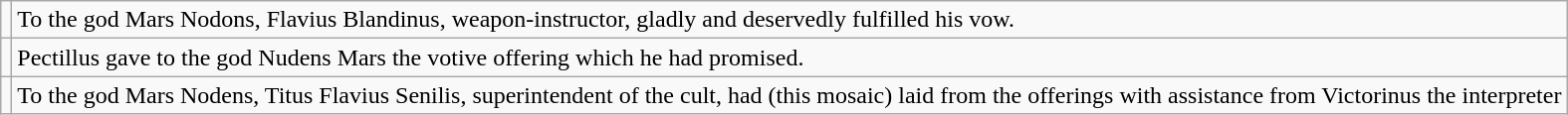<table class="wikitable">
<tr>
<td></td>
<td>To the god Mars Nodons, Flavius Blandinus, weapon-instructor, gladly and deservedly fulfilled his vow.</td>
</tr>
<tr>
<td></td>
<td>Pectillus gave to the god Nudens Mars the votive offering which he had promised.</td>
</tr>
<tr>
<td></td>
<td>To the god Mars Nodens, Titus Flavius Senilis, superintendent of the cult, had (this mosaic) laid from the offerings with assistance from Victorinus the interpreter</td>
</tr>
</table>
